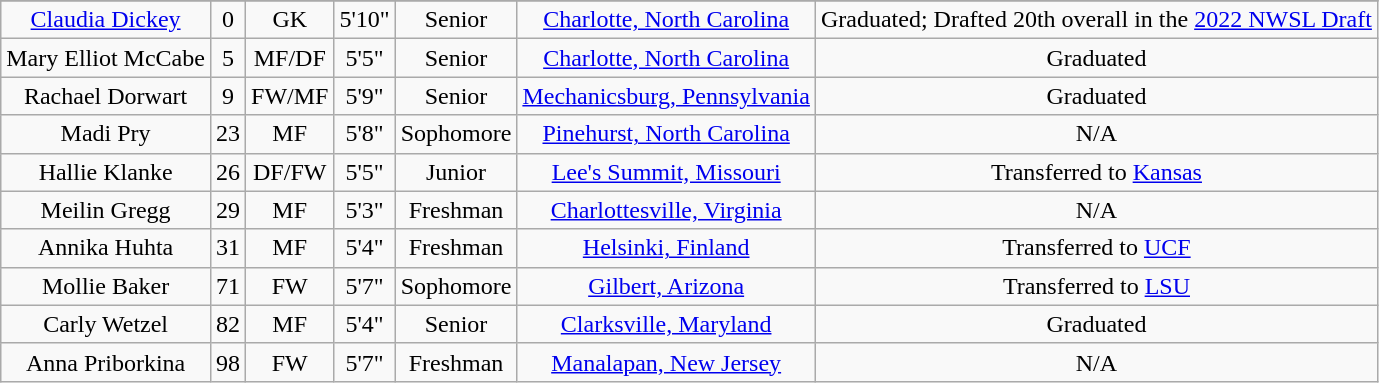<table class="wikitable sortable" style="text-align:center;" border="1">
<tr align=center>
</tr>
<tr>
<td><a href='#'>Claudia Dickey</a></td>
<td>0</td>
<td>GK</td>
<td>5'10"</td>
<td>Senior</td>
<td><a href='#'>Charlotte, North Carolina</a></td>
<td>Graduated; Drafted 20th overall in the <a href='#'>2022 NWSL Draft</a></td>
</tr>
<tr>
<td>Mary Elliot McCabe</td>
<td>5</td>
<td>MF/DF</td>
<td>5'5"</td>
<td>Senior</td>
<td><a href='#'>Charlotte, North Carolina</a></td>
<td>Graduated</td>
</tr>
<tr>
<td>Rachael Dorwart</td>
<td>9</td>
<td>FW/MF</td>
<td>5'9"</td>
<td>Senior</td>
<td><a href='#'>Mechanicsburg, Pennsylvania</a></td>
<td>Graduated</td>
</tr>
<tr>
<td>Madi Pry</td>
<td>23</td>
<td>MF</td>
<td>5'8"</td>
<td>Sophomore</td>
<td><a href='#'>Pinehurst, North Carolina</a></td>
<td>N/A</td>
</tr>
<tr>
<td>Hallie Klanke</td>
<td>26</td>
<td>DF/FW</td>
<td>5'5"</td>
<td>Junior</td>
<td><a href='#'>Lee's Summit, Missouri</a></td>
<td>Transferred to <a href='#'>Kansas</a></td>
</tr>
<tr>
<td>Meilin Gregg</td>
<td>29</td>
<td>MF</td>
<td>5'3"</td>
<td>Freshman</td>
<td><a href='#'>Charlottesville, Virginia</a></td>
<td>N/A</td>
</tr>
<tr>
<td>Annika Huhta</td>
<td>31</td>
<td>MF</td>
<td>5'4"</td>
<td>Freshman</td>
<td><a href='#'>Helsinki, Finland</a></td>
<td>Transferred to <a href='#'>UCF</a></td>
</tr>
<tr>
<td>Mollie Baker</td>
<td>71</td>
<td>FW</td>
<td>5'7"</td>
<td>Sophomore</td>
<td><a href='#'>Gilbert, Arizona</a></td>
<td>Transferred to <a href='#'>LSU</a></td>
</tr>
<tr>
<td>Carly Wetzel</td>
<td>82</td>
<td>MF</td>
<td>5'4"</td>
<td>Senior</td>
<td><a href='#'>Clarksville, Maryland</a></td>
<td>Graduated</td>
</tr>
<tr>
<td>Anna Priborkina</td>
<td>98</td>
<td>FW</td>
<td>5'7"</td>
<td>Freshman</td>
<td><a href='#'>Manalapan, New Jersey</a></td>
<td>N/A</td>
</tr>
</table>
